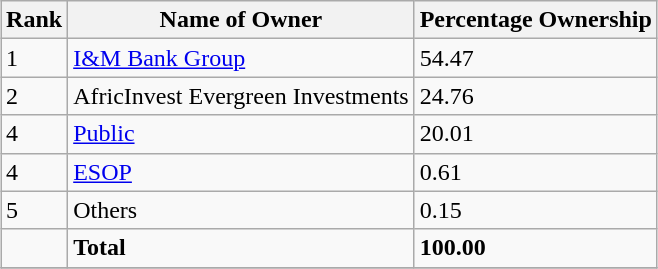<table class="wikitable sortable" style="margin-left:auto;margin-right:auto">
<tr>
<th style="width:2em;">Rank</th>
<th>Name of Owner</th>
<th>Percentage Ownership</th>
</tr>
<tr>
<td>1</td>
<td><a href='#'>I&M Bank Group</a></td>
<td>54.47</td>
</tr>
<tr>
<td>2</td>
<td>AfricInvest Evergreen Investments</td>
<td>24.76</td>
</tr>
<tr>
<td>4</td>
<td><a href='#'>Public</a></td>
<td>20.01</td>
</tr>
<tr>
<td>4</td>
<td><a href='#'>ESOP</a></td>
<td>0.61</td>
</tr>
<tr>
<td>5</td>
<td>Others</td>
<td>0.15</td>
</tr>
<tr>
<td></td>
<td><strong>Total</strong></td>
<td><strong>100.00</strong></td>
</tr>
<tr>
</tr>
</table>
